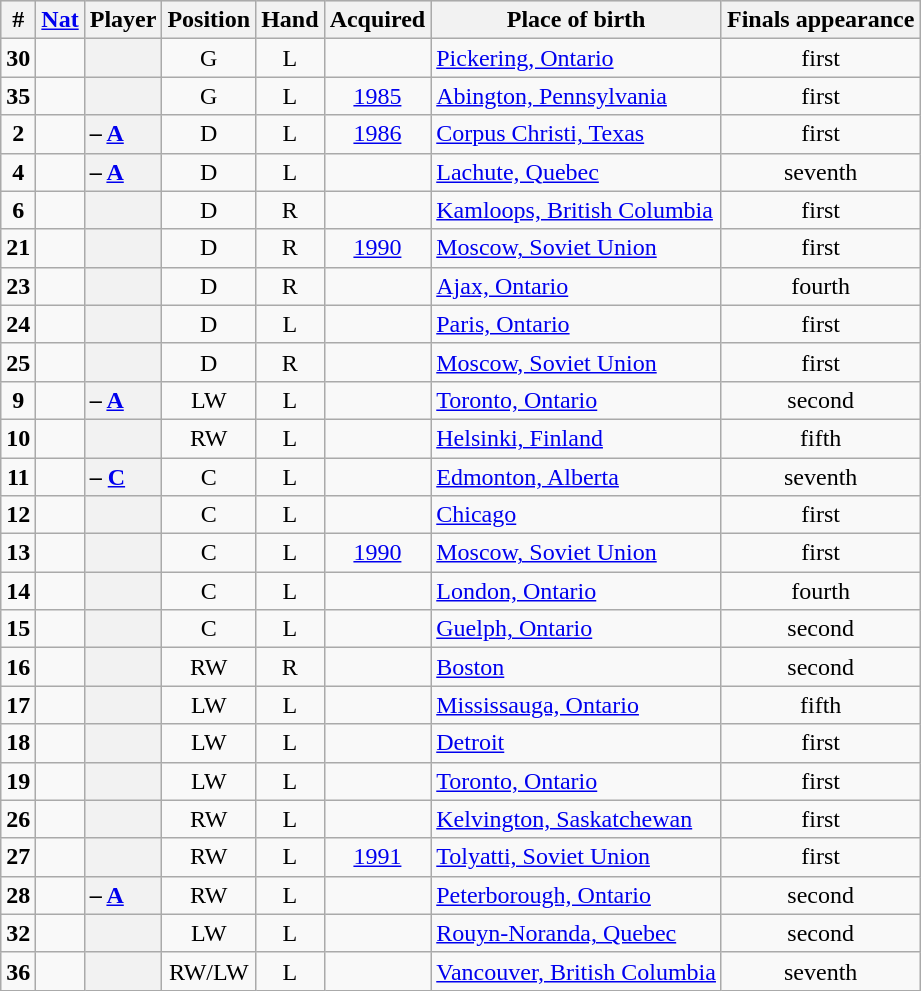<table class="sortable wikitable plainrowheaders" style="text-align:center;">
<tr style="background:#ddd;">
<th scope="col">#</th>
<th scope="col"><a href='#'>Nat</a></th>
<th scope="col">Player</th>
<th scope="col">Position</th>
<th scope="col">Hand</th>
<th scope="col">Acquired</th>
<th scope="col" class="unsortable">Place of birth</th>
<th scope="col" class="unsortable">Finals appearance</th>
</tr>
<tr>
<td><strong>30</strong></td>
<td></td>
<th scope="row" style="text-align:left;"></th>
<td>G</td>
<td>L</td>
<td></td>
<td style="text-align:left;"><a href='#'>Pickering, Ontario</a></td>
<td>first </td>
</tr>
<tr>
<td><strong>35</strong></td>
<td></td>
<th scope="row" style="text-align:left;"></th>
<td>G</td>
<td>L</td>
<td><a href='#'>1985</a></td>
<td style="text-align:left;"><a href='#'>Abington, Pennsylvania</a></td>
<td>first</td>
</tr>
<tr>
<td><strong>2</strong></td>
<td></td>
<th scope="row" style="text-align:left;"> – <strong><a href='#'>A</a></strong></th>
<td>D</td>
<td>L</td>
<td><a href='#'>1986</a></td>
<td style="text-align:left;"><a href='#'>Corpus Christi, Texas</a></td>
<td>first</td>
</tr>
<tr>
<td><strong>4</strong></td>
<td></td>
<th scope="row" style="text-align:left;"> – <strong><a href='#'>A</a></strong></th>
<td>D</td>
<td>L</td>
<td></td>
<td style="text-align:left;"><a href='#'>Lachute, Quebec</a></td>
<td>seventh </td>
</tr>
<tr>
<td><strong>6</strong></td>
<td></td>
<th scope="row" style="text-align:left;"></th>
<td>D</td>
<td>R</td>
<td></td>
<td style="text-align:left;"><a href='#'>Kamloops, British Columbia</a></td>
<td>first</td>
</tr>
<tr>
<td><strong>21</strong></td>
<td></td>
<th scope="row" style="text-align:left;"></th>
<td>D</td>
<td>R</td>
<td><a href='#'>1990</a></td>
<td style="text-align:left;"><a href='#'>Moscow, Soviet Union</a></td>
<td>first</td>
</tr>
<tr>
<td><strong>23</strong></td>
<td></td>
<th scope="row" style="text-align:left;"></th>
<td>D</td>
<td>R</td>
<td></td>
<td style="text-align:left;"><a href='#'>Ajax, Ontario</a></td>
<td>fourth </td>
</tr>
<tr>
<td><strong>24</strong></td>
<td></td>
<th scope="row" style="text-align:left;"></th>
<td>D</td>
<td>L</td>
<td></td>
<td style="text-align:left;"><a href='#'>Paris, Ontario</a></td>
<td>first</td>
</tr>
<tr>
<td><strong>25</strong></td>
<td></td>
<th scope="row" style="text-align:left;"></th>
<td>D</td>
<td>R</td>
<td></td>
<td style="text-align:left;"><a href='#'>Moscow, Soviet Union</a></td>
<td>first</td>
</tr>
<tr>
<td><strong>9</strong></td>
<td></td>
<th scope="row" style="text-align:left;"> – <strong><a href='#'>A</a></strong></th>
<td>LW</td>
<td>L</td>
<td></td>
<td style="text-align:left;"><a href='#'>Toronto, Ontario</a></td>
<td>second </td>
</tr>
<tr>
<td><strong>10</strong></td>
<td></td>
<th scope="row" style="text-align:left;"></th>
<td>RW</td>
<td>L</td>
<td></td>
<td style="text-align:left;"><a href='#'>Helsinki, Finland</a></td>
<td>fifth </td>
</tr>
<tr>
<td><strong>11</strong></td>
<td></td>
<th scope="row" style="text-align:left;"> – <strong><a href='#'>C</a></strong></th>
<td>C</td>
<td>L</td>
<td></td>
<td style="text-align:left;"><a href='#'>Edmonton, Alberta</a></td>
<td>seventh </td>
</tr>
<tr>
<td><strong>12</strong></td>
<td></td>
<th scope="row" style="text-align:left;"></th>
<td>C</td>
<td>L</td>
<td></td>
<td style="text-align:left;"><a href='#'>Chicago</a></td>
<td>first </td>
</tr>
<tr>
<td><strong>13</strong></td>
<td></td>
<th scope="row" style="text-align:left;"></th>
<td>C</td>
<td>L</td>
<td><a href='#'>1990</a></td>
<td style="text-align:left;"><a href='#'>Moscow, Soviet Union</a></td>
<td>first</td>
</tr>
<tr>
<td><strong>14</strong></td>
<td></td>
<th scope="row" style="text-align:left;"></th>
<td>C</td>
<td>L</td>
<td></td>
<td style="text-align:left;"><a href='#'>London, Ontario</a></td>
<td>fourth </td>
</tr>
<tr>
<td><strong>15</strong></td>
<td></td>
<th scope="row" style="text-align:left;"></th>
<td>C</td>
<td>L</td>
<td></td>
<td style="text-align:left;"><a href='#'>Guelph, Ontario</a></td>
<td>second </td>
</tr>
<tr>
<td><strong>16</strong></td>
<td></td>
<th scope="row" style="text-align:left;"></th>
<td>RW</td>
<td>R</td>
<td></td>
<td style="text-align:left;"><a href='#'>Boston</a></td>
<td>second </td>
</tr>
<tr>
<td><strong>17</strong></td>
<td></td>
<th scope="row" style="text-align:left;"></th>
<td>LW</td>
<td>L</td>
<td></td>
<td style="text-align:left;"><a href='#'>Mississauga, Ontario</a></td>
<td>fifth </td>
</tr>
<tr>
<td><strong>18</strong></td>
<td></td>
<th scope="row" style="text-align:left;"></th>
<td>LW</td>
<td>L</td>
<td></td>
<td style="text-align:left;"><a href='#'>Detroit</a></td>
<td>first </td>
</tr>
<tr>
<td><strong>19</strong></td>
<td></td>
<th scope="row" style="text-align:left;"></th>
<td>LW</td>
<td>L</td>
<td></td>
<td style="text-align:left;"><a href='#'>Toronto, Ontario</a></td>
<td>first</td>
</tr>
<tr>
<td><strong>26</strong></td>
<td></td>
<th scope="row" style="text-align:left;"></th>
<td>RW</td>
<td>L</td>
<td></td>
<td style="text-align:left;"><a href='#'>Kelvington, Saskatchewan</a></td>
<td>first</td>
</tr>
<tr>
<td><strong>27</strong></td>
<td></td>
<th scope="row" style="text-align:left;"></th>
<td>RW</td>
<td>L</td>
<td><a href='#'>1991</a></td>
<td style="text-align:left;"><a href='#'>Tolyatti, Soviet Union</a></td>
<td>first</td>
</tr>
<tr>
<td><strong>28</strong></td>
<td></td>
<th scope="row" style="text-align:left;"> – <strong><a href='#'>A</a></strong></th>
<td>RW</td>
<td>L</td>
<td></td>
<td style="text-align:left;"><a href='#'>Peterborough, Ontario</a></td>
<td>second </td>
</tr>
<tr>
<td><strong>32</strong></td>
<td></td>
<th scope="row" style="text-align:left;"></th>
<td>LW</td>
<td>L</td>
<td></td>
<td style="text-align:left;"><a href='#'>Rouyn-Noranda, Quebec</a></td>
<td>second </td>
</tr>
<tr>
<td><strong>36</strong></td>
<td></td>
<th scope="row" style="text-align:left;"></th>
<td>RW/LW</td>
<td>L</td>
<td></td>
<td style="text-align:left;"><a href='#'>Vancouver, British Columbia</a></td>
<td>seventh </td>
</tr>
</table>
